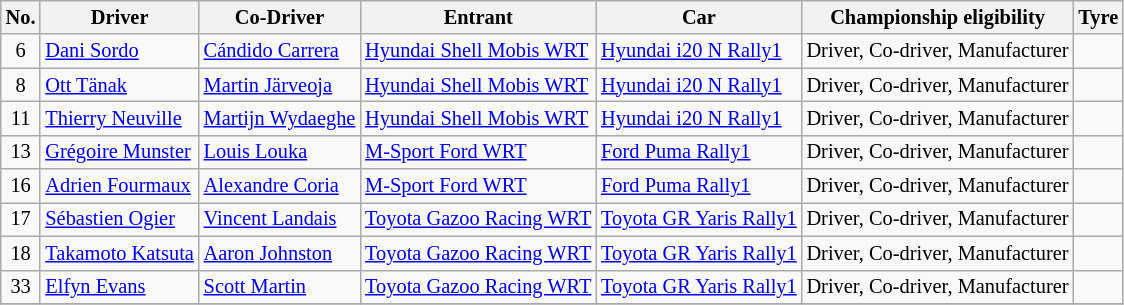<table class="wikitable" style="font-size: 85%;">
<tr>
<th>No.</th>
<th>Driver</th>
<th>Co-Driver</th>
<th>Entrant</th>
<th>Car</th>
<th>Championship eligibility</th>
<th>Tyre</th>
</tr>
<tr>
<td align="center">6</td>
<td> <a href='#'>Dani Sordo</a></td>
<td> <a href='#'>Cándido Carrera</a></td>
<td> <a href='#'>Hyundai Shell Mobis WRT</a></td>
<td><a href='#'>Hyundai i20 N Rally1</a></td>
<td>Driver, Co-driver, Manufacturer</td>
<td align="center"></td>
</tr>
<tr>
<td align="center">8</td>
<td> <a href='#'>Ott Tänak</a></td>
<td> <a href='#'>Martin Järveoja</a></td>
<td> <a href='#'>Hyundai Shell Mobis WRT</a></td>
<td><a href='#'>Hyundai i20 N Rally1</a></td>
<td>Driver, Co-driver, Manufacturer</td>
<td align="center"></td>
</tr>
<tr>
<td align="center">11</td>
<td> <a href='#'>Thierry Neuville</a></td>
<td> <a href='#'>Martijn Wydaeghe</a></td>
<td> <a href='#'>Hyundai Shell Mobis WRT</a></td>
<td><a href='#'>Hyundai i20 N Rally1</a></td>
<td>Driver, Co-driver, Manufacturer</td>
<td align="center"></td>
</tr>
<tr>
<td align="center">13</td>
<td> <a href='#'>Grégoire Munster</a></td>
<td> <a href='#'>Louis Louka</a></td>
<td> <a href='#'>M-Sport Ford WRT</a></td>
<td><a href='#'>Ford Puma Rally1</a></td>
<td>Driver, Co-driver, Manufacturer</td>
<td align="center"></td>
</tr>
<tr>
<td align="center">16</td>
<td> <a href='#'>Adrien Fourmaux</a></td>
<td> <a href='#'>Alexandre Coria</a></td>
<td> <a href='#'>M-Sport Ford WRT</a></td>
<td><a href='#'>Ford Puma Rally1</a></td>
<td>Driver, Co-driver, Manufacturer</td>
<td align="center"></td>
</tr>
<tr>
<td align="center">17</td>
<td> <a href='#'>Sébastien Ogier</a></td>
<td> <a href='#'>Vincent Landais</a></td>
<td> <a href='#'>Toyota Gazoo Racing WRT</a></td>
<td><a href='#'>Toyota GR Yaris Rally1</a></td>
<td>Driver, Co-driver, Manufacturer</td>
<td align="center"></td>
</tr>
<tr>
<td align="center">18</td>
<td> <a href='#'>Takamoto Katsuta</a></td>
<td> <a href='#'>Aaron Johnston</a></td>
<td> <a href='#'>Toyota Gazoo Racing WRT</a></td>
<td><a href='#'>Toyota GR Yaris Rally1</a></td>
<td>Driver, Co-driver, Manufacturer</td>
<td align="center"></td>
</tr>
<tr>
<td align="center">33</td>
<td> <a href='#'>Elfyn Evans</a></td>
<td> <a href='#'>Scott Martin</a></td>
<td> <a href='#'>Toyota Gazoo Racing WRT</a></td>
<td><a href='#'>Toyota GR Yaris Rally1</a></td>
<td>Driver, Co-driver, Manufacturer</td>
<td align="center"></td>
</tr>
<tr>
</tr>
</table>
